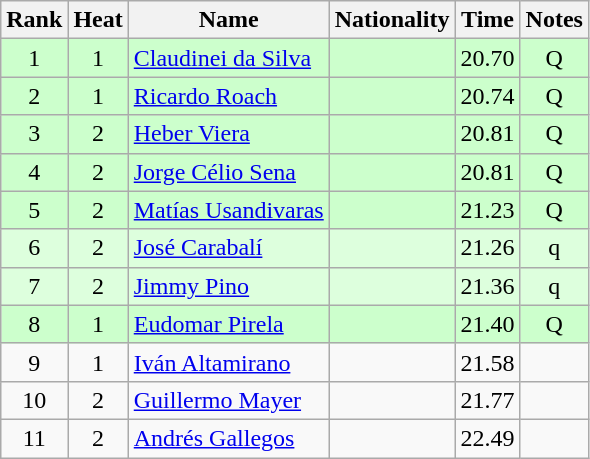<table class="wikitable sortable" style="text-align:center">
<tr>
<th>Rank</th>
<th>Heat</th>
<th>Name</th>
<th>Nationality</th>
<th>Time</th>
<th>Notes</th>
</tr>
<tr bgcolor=ccffcc>
<td>1</td>
<td>1</td>
<td align=left><a href='#'>Claudinei da Silva</a></td>
<td align=left></td>
<td>20.70</td>
<td>Q</td>
</tr>
<tr bgcolor=ccffcc>
<td>2</td>
<td>1</td>
<td align=left><a href='#'>Ricardo Roach</a></td>
<td align=left></td>
<td>20.74</td>
<td>Q</td>
</tr>
<tr bgcolor=ccffcc>
<td>3</td>
<td>2</td>
<td align=left><a href='#'>Heber Viera</a></td>
<td align=left></td>
<td>20.81</td>
<td>Q</td>
</tr>
<tr bgcolor=ccffcc>
<td>4</td>
<td>2</td>
<td align=left><a href='#'>Jorge Célio Sena</a></td>
<td align=left></td>
<td>20.81</td>
<td>Q</td>
</tr>
<tr bgcolor=ccffcc>
<td>5</td>
<td>2</td>
<td align=left><a href='#'>Matías Usandivaras</a></td>
<td align=left></td>
<td>21.23</td>
<td>Q</td>
</tr>
<tr bgcolor=ddffdd>
<td>6</td>
<td>2</td>
<td align=left><a href='#'>José Carabalí</a></td>
<td align=left></td>
<td>21.26</td>
<td>q</td>
</tr>
<tr bgcolor=ddffdd>
<td>7</td>
<td>2</td>
<td align=left><a href='#'>Jimmy Pino</a></td>
<td align=left></td>
<td>21.36</td>
<td>q</td>
</tr>
<tr bgcolor=ccffcc>
<td>8</td>
<td>1</td>
<td align=left><a href='#'>Eudomar Pirela</a></td>
<td align=left></td>
<td>21.40</td>
<td>Q</td>
</tr>
<tr>
<td>9</td>
<td>1</td>
<td align=left><a href='#'>Iván Altamirano</a></td>
<td align=left></td>
<td>21.58</td>
<td></td>
</tr>
<tr>
<td>10</td>
<td>2</td>
<td align=left><a href='#'>Guillermo Mayer</a></td>
<td align=left></td>
<td>21.77</td>
<td></td>
</tr>
<tr>
<td>11</td>
<td>2</td>
<td align=left><a href='#'>Andrés Gallegos</a></td>
<td align=left></td>
<td>22.49</td>
<td></td>
</tr>
</table>
